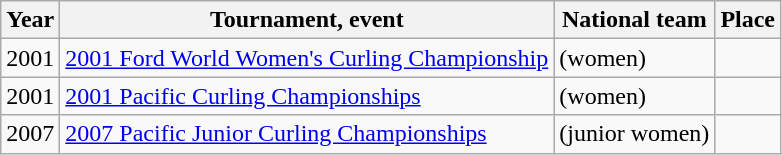<table class="wikitable">
<tr>
<th scope="col">Year</th>
<th scope="col">Tournament, event</th>
<th scope="col">National team</th>
<th scope="col">Place</th>
</tr>
<tr>
<td>2001</td>
<td><a href='#'>2001 Ford World Women's Curling Championship</a></td>
<td> (women)</td>
<td></td>
</tr>
<tr>
<td>2001</td>
<td><a href='#'>2001 Pacific Curling Championships</a></td>
<td> (women)</td>
<td></td>
</tr>
<tr>
<td>2007</td>
<td><a href='#'>2007 Pacific Junior Curling Championships</a></td>
<td> (junior women)</td>
<td></td>
</tr>
</table>
